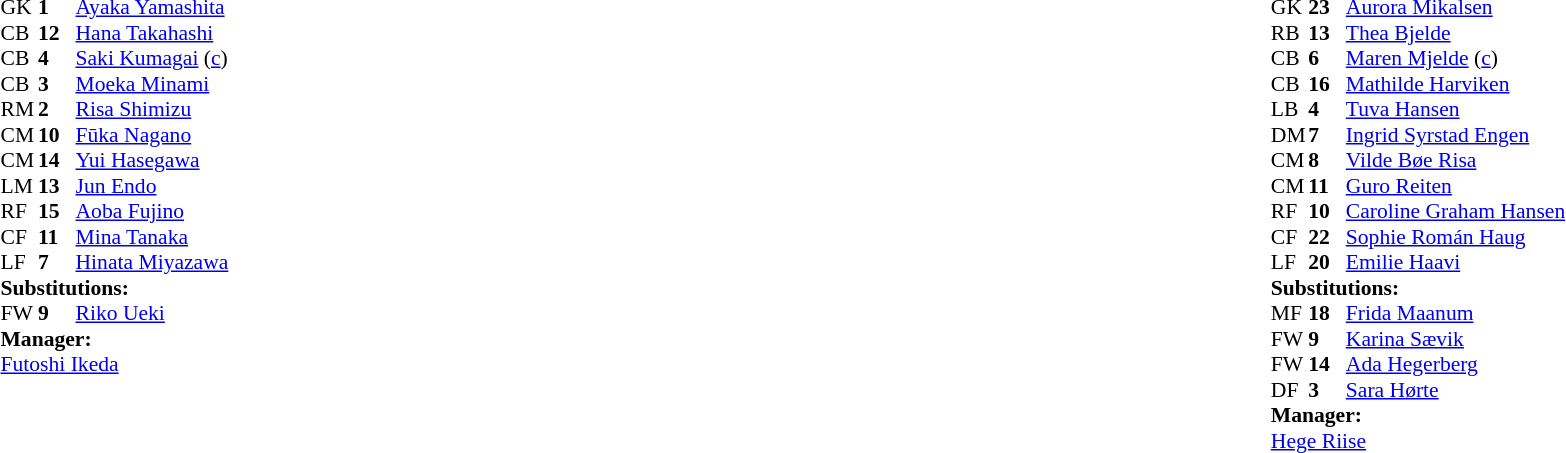<table width="100%">
<tr>
<td valign="top" width="40%"><br><table style="font-size:90%" cellspacing="0" cellpadding="0">
<tr>
<th width=25></th>
<th width=25></th>
</tr>
<tr>
<td>GK</td>
<td><strong>1</strong></td>
<td><a href='#'>Ayaka Yamashita</a></td>
</tr>
<tr>
<td>CB</td>
<td><strong>12</strong></td>
<td><a href='#'>Hana Takahashi</a></td>
</tr>
<tr>
<td>CB</td>
<td><strong>4</strong></td>
<td><a href='#'>Saki Kumagai</a> (<a href='#'>c</a>)</td>
</tr>
<tr>
<td>CB</td>
<td><strong>3</strong></td>
<td><a href='#'>Moeka Minami</a></td>
</tr>
<tr>
<td>RM</td>
<td><strong>2</strong></td>
<td><a href='#'>Risa Shimizu</a></td>
</tr>
<tr>
<td>CM</td>
<td><strong>10</strong></td>
<td><a href='#'>Fūka Nagano</a></td>
</tr>
<tr>
<td>CM</td>
<td><strong>14</strong></td>
<td><a href='#'>Yui Hasegawa</a></td>
</tr>
<tr>
<td>LM</td>
<td><strong>13</strong></td>
<td><a href='#'>Jun Endo</a></td>
</tr>
<tr>
<td>RF</td>
<td><strong>15</strong></td>
<td><a href='#'>Aoba Fujino</a></td>
</tr>
<tr>
<td>CF</td>
<td><strong>11</strong></td>
<td><a href='#'>Mina Tanaka</a></td>
<td></td>
<td></td>
</tr>
<tr>
<td>LF</td>
<td><strong>7</strong></td>
<td><a href='#'>Hinata Miyazawa</a></td>
</tr>
<tr>
<td colspan=3><strong>Substitutions:</strong></td>
</tr>
<tr>
<td>FW</td>
<td><strong>9</strong></td>
<td><a href='#'>Riko Ueki</a></td>
<td></td>
<td></td>
</tr>
<tr>
<td colspan=3><strong>Manager:</strong></td>
</tr>
<tr>
<td colspan=3><a href='#'>Futoshi Ikeda</a></td>
</tr>
</table>
</td>
<td valign="top"></td>
<td valign="top" width="50%"><br><table style="font-size:90%; margin:auto" cellspacing="0" cellpadding="0">
<tr>
<th width=25></th>
<th width=25></th>
</tr>
<tr>
<td>GK</td>
<td><strong>23</strong></td>
<td><a href='#'>Aurora Mikalsen</a></td>
</tr>
<tr>
<td>RB</td>
<td><strong>13</strong></td>
<td><a href='#'>Thea Bjelde</a></td>
<td></td>
<td></td>
</tr>
<tr>
<td>CB</td>
<td><strong>6</strong></td>
<td><a href='#'>Maren Mjelde</a> (<a href='#'>c</a>)</td>
</tr>
<tr>
<td>CB</td>
<td><strong>16</strong></td>
<td><a href='#'>Mathilde Harviken</a></td>
</tr>
<tr>
<td>LB</td>
<td><strong>4</strong></td>
<td><a href='#'>Tuva Hansen</a></td>
<td></td>
<td></td>
</tr>
<tr>
<td>DM</td>
<td><strong>7</strong></td>
<td><a href='#'>Ingrid Syrstad Engen</a></td>
</tr>
<tr>
<td>CM</td>
<td><strong>8</strong></td>
<td><a href='#'>Vilde Bøe Risa</a></td>
<td></td>
<td></td>
</tr>
<tr>
<td>CM</td>
<td><strong>11</strong></td>
<td><a href='#'>Guro Reiten</a></td>
</tr>
<tr>
<td>RF</td>
<td><strong>10</strong></td>
<td><a href='#'>Caroline Graham Hansen</a></td>
</tr>
<tr>
<td>CF</td>
<td><strong>22</strong></td>
<td><a href='#'>Sophie Román Haug</a></td>
</tr>
<tr>
<td>LF</td>
<td><strong>20</strong></td>
<td><a href='#'>Emilie Haavi</a></td>
<td></td>
<td></td>
</tr>
<tr>
<td colspan=3><strong>Substitutions:</strong></td>
</tr>
<tr>
<td>MF</td>
<td><strong>18</strong></td>
<td><a href='#'>Frida Maanum</a></td>
<td></td>
<td></td>
</tr>
<tr>
<td>FW</td>
<td><strong>9</strong></td>
<td><a href='#'>Karina Sævik</a></td>
<td></td>
<td></td>
</tr>
<tr>
<td>FW</td>
<td><strong>14</strong></td>
<td><a href='#'>Ada Hegerberg</a></td>
<td></td>
<td></td>
</tr>
<tr>
<td>DF</td>
<td><strong>3</strong></td>
<td><a href='#'>Sara Hørte</a></td>
<td></td>
<td></td>
</tr>
<tr>
<td colspan=3><strong>Manager:</strong></td>
</tr>
<tr>
<td colspan=3><a href='#'>Hege Riise</a></td>
</tr>
</table>
</td>
</tr>
</table>
